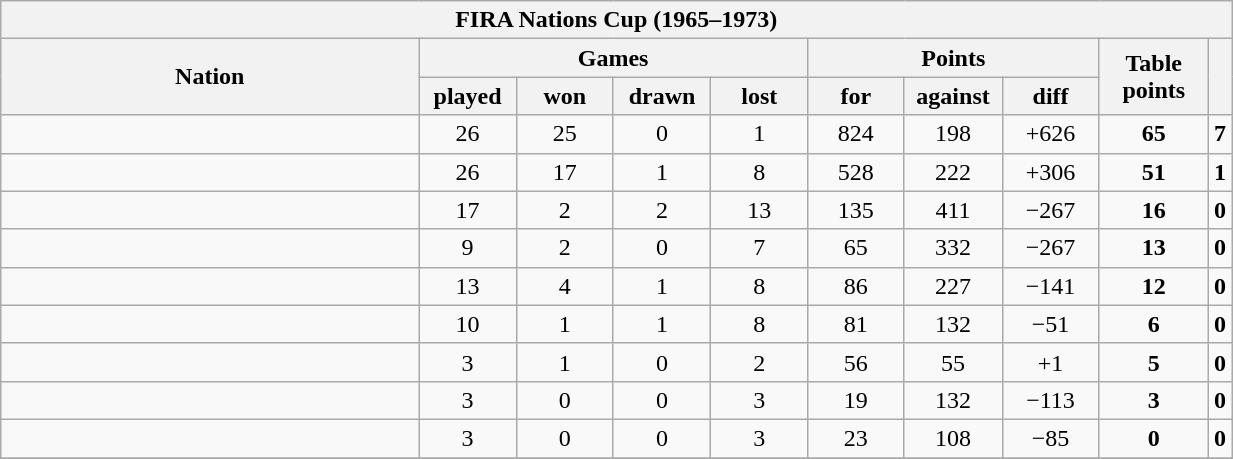<table class="wikitable" style="width:65%;">
<tr>
<th colspan="11" style="width:60%;">FIRA Nations Cup (1965–1973)</th>
</tr>
<tr>
<th rowspan="2" style="width:35%;">Nation</th>
<th colspan="4" style="width:32%;">Games</th>
<th colspan="3" style="width:18%;">Points</th>
<th rowspan="2" style="width:16%;">Table<br>points</th>
<th rowspan="2" style="width:15%;"></th>
</tr>
<tr>
<th style="width:8%;">played</th>
<th style="width:8%;">won</th>
<th style="width:8%;">drawn</th>
<th style="width:8%;">lost</th>
<th style="width:8%;">for</th>
<th style="width:8%;">against</th>
<th style="width:8%;">diff</th>
</tr>
<tr style="text-align:center">
<td style="text-align:left"></td>
<td>26</td>
<td>25</td>
<td>0</td>
<td>1</td>
<td>824</td>
<td>198</td>
<td>+626</td>
<td><strong>65</strong></td>
<td><strong>7</strong></td>
</tr>
<tr style="text-align:center">
<td style="text-align:left"></td>
<td>26</td>
<td>17</td>
<td>1</td>
<td>8</td>
<td>528</td>
<td>222</td>
<td>+306</td>
<td><strong>51</strong></td>
<td><strong>1</strong></td>
</tr>
<tr style="text-align:center">
<td style="text-align:left"></td>
<td>17</td>
<td>2</td>
<td>2</td>
<td>13</td>
<td>135</td>
<td>411</td>
<td>−267</td>
<td><strong>16</strong></td>
<td><strong>0</strong></td>
</tr>
<tr style="text-align:center">
<td style="text-align:left"></td>
<td>9</td>
<td>2</td>
<td>0</td>
<td>7</td>
<td>65</td>
<td>332</td>
<td>−267</td>
<td><strong>13</strong></td>
<td><strong>0</strong></td>
</tr>
<tr style="text-align:center">
<td style="text-align:left"></td>
<td>13</td>
<td>4</td>
<td>1</td>
<td>8</td>
<td>86</td>
<td>227</td>
<td>−141</td>
<td><strong>12</strong></td>
<td><strong>0</strong></td>
</tr>
<tr style="text-align:center">
<td style="text-align:left"></td>
<td>10</td>
<td>1</td>
<td>1</td>
<td>8</td>
<td>81</td>
<td>132</td>
<td>−51</td>
<td><strong>6</strong></td>
<td><strong>0</strong></td>
</tr>
<tr style="text-align:center">
<td style="text-align:left"></td>
<td>3</td>
<td>1</td>
<td>0</td>
<td>2</td>
<td>56</td>
<td>55</td>
<td>+1</td>
<td><strong>5</strong></td>
<td><strong>0</strong></td>
</tr>
<tr style="text-align:center">
<td style="text-align:left"></td>
<td>3</td>
<td>0</td>
<td>0</td>
<td>3</td>
<td>19</td>
<td>132</td>
<td>−113</td>
<td><strong>3</strong></td>
<td><strong>0</strong></td>
</tr>
<tr style="text-align:center">
<td style="text-align:left"></td>
<td>3</td>
<td>0</td>
<td>0</td>
<td>3</td>
<td>23</td>
<td>108</td>
<td>−85</td>
<td><strong>0</strong></td>
<td><strong>0</strong></td>
</tr>
<tr style="text-align:center">
</tr>
</table>
